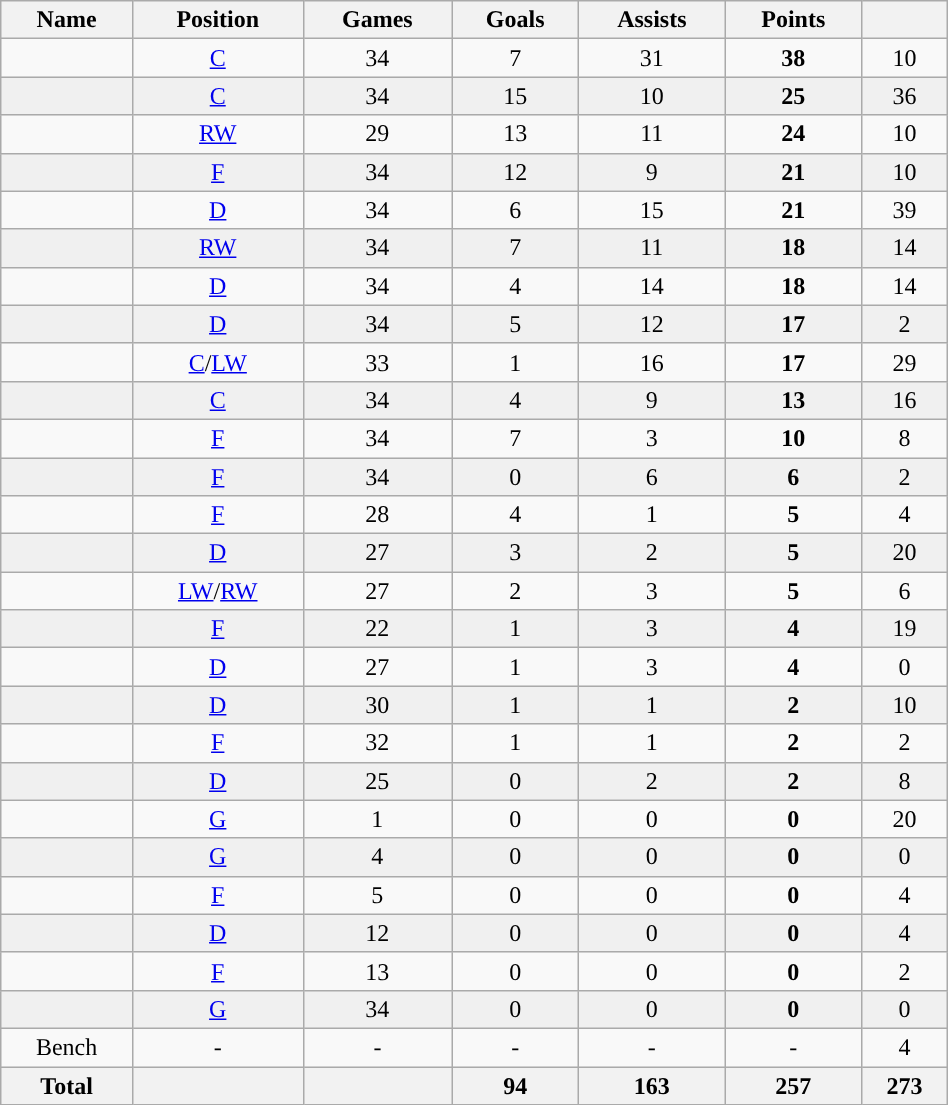<table class="wikitable sortable" width ="50%">
<tr align="center">
<th>Name</th>
<th>Position</th>
<th>Games</th>
<th>Goals</th>
<th>Assists</th>
<th>Points</th>
<th><a href='#'></a></th>
</tr>
<tr align="center" bgcolor="">
<td></td>
<td><a href='#'>C</a></td>
<td>34</td>
<td>7</td>
<td>31</td>
<td><strong>38</strong></td>
<td>10</td>
</tr>
<tr align="center" bgcolor="f0f0f0">
<td></td>
<td><a href='#'>C</a></td>
<td>34</td>
<td>15</td>
<td>10</td>
<td><strong>25</strong></td>
<td>36</td>
</tr>
<tr align="center" bgcolor="">
<td></td>
<td><a href='#'>RW</a></td>
<td>29</td>
<td>13</td>
<td>11</td>
<td><strong>24</strong></td>
<td>10</td>
</tr>
<tr align="center" bgcolor="f0f0f0">
<td></td>
<td><a href='#'>F</a></td>
<td>34</td>
<td>12</td>
<td>9</td>
<td><strong>21</strong></td>
<td>10</td>
</tr>
<tr align="center" bgcolor="">
<td></td>
<td><a href='#'>D</a></td>
<td>34</td>
<td>6</td>
<td>15</td>
<td><strong>21</strong></td>
<td>39</td>
</tr>
<tr align="center" bgcolor="f0f0f0">
<td></td>
<td><a href='#'>RW</a></td>
<td>34</td>
<td>7</td>
<td>11</td>
<td><strong>18</strong></td>
<td>14</td>
</tr>
<tr align="center" bgcolor="">
<td></td>
<td><a href='#'>D</a></td>
<td>34</td>
<td>4</td>
<td>14</td>
<td><strong>18</strong></td>
<td>14</td>
</tr>
<tr align="center" bgcolor="f0f0f0">
<td></td>
<td><a href='#'>D</a></td>
<td>34</td>
<td>5</td>
<td>12</td>
<td><strong>17</strong></td>
<td>2</td>
</tr>
<tr align="center" bgcolor="">
<td></td>
<td><a href='#'>C</a>/<a href='#'>LW</a></td>
<td>33</td>
<td>1</td>
<td>16</td>
<td><strong>17</strong></td>
<td>29</td>
</tr>
<tr align="center" bgcolor="f0f0f0">
<td></td>
<td><a href='#'>C</a></td>
<td>34</td>
<td>4</td>
<td>9</td>
<td><strong>13</strong></td>
<td>16</td>
</tr>
<tr align="center" bgcolor="">
<td></td>
<td><a href='#'>F</a></td>
<td>34</td>
<td>7</td>
<td>3</td>
<td><strong>10</strong></td>
<td>8</td>
</tr>
<tr align="center" bgcolor="f0f0f0">
<td></td>
<td><a href='#'>F</a></td>
<td>34</td>
<td>0</td>
<td>6</td>
<td><strong>6</strong></td>
<td>2</td>
</tr>
<tr align="center" bgcolor="">
<td></td>
<td><a href='#'>F</a></td>
<td>28</td>
<td>4</td>
<td>1</td>
<td><strong>5</strong></td>
<td>4</td>
</tr>
<tr align="center" bgcolor="f0f0f0">
<td></td>
<td><a href='#'>D</a></td>
<td>27</td>
<td>3</td>
<td>2</td>
<td><strong>5</strong></td>
<td>20</td>
</tr>
<tr align="center" bgcolor="">
<td></td>
<td><a href='#'>LW</a>/<a href='#'>RW</a></td>
<td>27</td>
<td>2</td>
<td>3</td>
<td><strong>5</strong></td>
<td>6</td>
</tr>
<tr align="center" bgcolor="f0f0f0">
<td></td>
<td><a href='#'>F</a></td>
<td>22</td>
<td>1</td>
<td>3</td>
<td><strong>4</strong></td>
<td>19</td>
</tr>
<tr align="center" bgcolor="">
<td></td>
<td><a href='#'>D</a></td>
<td>27</td>
<td>1</td>
<td>3</td>
<td><strong>4</strong></td>
<td>0</td>
</tr>
<tr align="center" bgcolor="f0f0f0">
<td></td>
<td><a href='#'>D</a></td>
<td>30</td>
<td>1</td>
<td>1</td>
<td><strong>2</strong></td>
<td>10</td>
</tr>
<tr align="center" bgcolor="">
<td></td>
<td><a href='#'>F</a></td>
<td>32</td>
<td>1</td>
<td>1</td>
<td><strong>2</strong></td>
<td>2</td>
</tr>
<tr align="center" bgcolor="f0f0f0">
<td></td>
<td><a href='#'>D</a></td>
<td>25</td>
<td>0</td>
<td>2</td>
<td><strong>2</strong></td>
<td>8</td>
</tr>
<tr align="center" bgcolor="">
<td></td>
<td><a href='#'>G</a></td>
<td>1</td>
<td>0</td>
<td>0</td>
<td><strong>0</strong></td>
<td>20</td>
</tr>
<tr align="center" bgcolor="f0f0f0">
<td></td>
<td><a href='#'>G</a></td>
<td>4</td>
<td>0</td>
<td>0</td>
<td><strong>0</strong></td>
<td>0</td>
</tr>
<tr align="center" bgcolor="">
<td></td>
<td><a href='#'>F</a></td>
<td>5</td>
<td>0</td>
<td>0</td>
<td><strong>0</strong></td>
<td>4</td>
</tr>
<tr align="center" bgcolor="f0f0f0">
<td></td>
<td><a href='#'>D</a></td>
<td>12</td>
<td>0</td>
<td>0</td>
<td><strong>0</strong></td>
<td>4</td>
</tr>
<tr align="center" bgcolor="">
<td></td>
<td><a href='#'>F</a></td>
<td>13</td>
<td>0</td>
<td>0</td>
<td><strong>0</strong></td>
<td>2</td>
</tr>
<tr align="center" bgcolor="f0f0f0">
<td></td>
<td><a href='#'>G</a></td>
<td>34</td>
<td>0</td>
<td>0</td>
<td><strong>0</strong></td>
<td>0</td>
</tr>
<tr align="center" bgcolor="">
<td>Bench</td>
<td>-</td>
<td>-</td>
<td>-</td>
<td>-</td>
<td>-</td>
<td>4</td>
</tr>
<tr>
<th>Total</th>
<th></th>
<th></th>
<th>94</th>
<th>163</th>
<th>257</th>
<th>273</th>
</tr>
</table>
